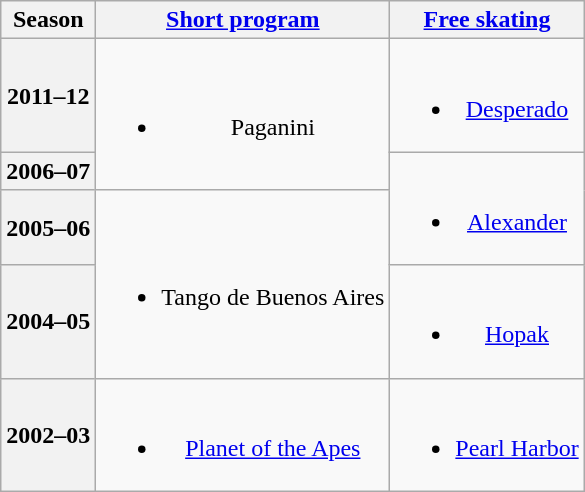<table class="wikitable" style="text-align:center">
<tr>
<th>Season</th>
<th><a href='#'>Short program</a></th>
<th><a href='#'>Free skating</a></th>
</tr>
<tr>
<th>2011–12 <br> </th>
<td rowspan="2"><br><ul><li>Paganini <br></li></ul></td>
<td><br><ul><li><a href='#'>Desperado</a></li></ul></td>
</tr>
<tr>
<th>2006–07 <br> </th>
<td rowspan="2"><br><ul><li><a href='#'>Alexander</a> <br></li></ul></td>
</tr>
<tr>
<th>2005–06 <br> </th>
<td rowspan="2"><br><ul><li>Tango de Buenos Aires</li></ul></td>
</tr>
<tr>
<th>2004–05 <br> </th>
<td><br><ul><li><a href='#'>Hopak</a></li></ul></td>
</tr>
<tr>
<th>2002–03 <br> </th>
<td><br><ul><li><a href='#'>Planet of the Apes</a> <br></li></ul></td>
<td><br><ul><li><a href='#'>Pearl Harbor</a> <br></li></ul></td>
</tr>
</table>
